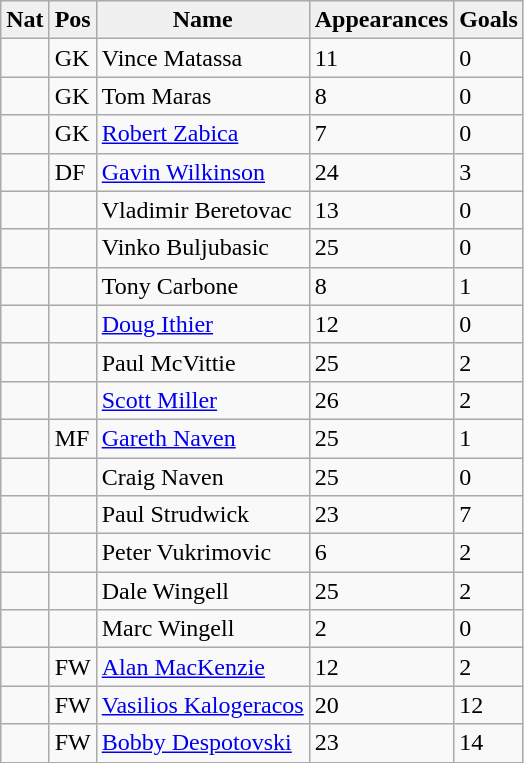<table class="wikitable sortable" style="text-align:left">
<tr>
<th align="center" style="background:#f0f0f0;"><strong>Nat</strong></th>
<th align="center" style="background:#f0f0f0;"><strong>Pos</strong></th>
<th align="center" style="background:#f0f0f0;"><strong>Name</strong></th>
<th align="center" style="background:#f0f0f0;"><strong>Appearances</strong></th>
<th align="center" style="background:#f0f0f0;"><strong>Goals</strong></th>
</tr>
<tr>
<td></td>
<td>GK</td>
<td>Vince Matassa</td>
<td>11</td>
<td>0</td>
</tr>
<tr>
<td></td>
<td>GK</td>
<td>Tom Maras</td>
<td>8</td>
<td>0</td>
</tr>
<tr>
<td></td>
<td>GK</td>
<td><a href='#'>Robert Zabica</a></td>
<td>7</td>
<td>0</td>
</tr>
<tr>
<td></td>
<td>DF</td>
<td><a href='#'>Gavin Wilkinson</a></td>
<td>24</td>
<td>3</td>
</tr>
<tr>
<td></td>
<td></td>
<td>Vladimir Beretovac</td>
<td>13</td>
<td>0</td>
</tr>
<tr>
<td></td>
<td></td>
<td>Vinko Buljubasic</td>
<td>25</td>
<td>0</td>
</tr>
<tr>
<td></td>
<td></td>
<td>Tony Carbone</td>
<td>8</td>
<td>1</td>
</tr>
<tr>
<td></td>
<td></td>
<td><a href='#'>Doug Ithier</a></td>
<td>12</td>
<td>0</td>
</tr>
<tr>
<td></td>
<td></td>
<td>Paul McVittie</td>
<td>25</td>
<td>2</td>
</tr>
<tr>
<td></td>
<td></td>
<td><a href='#'>Scott Miller</a></td>
<td>26</td>
<td>2</td>
</tr>
<tr>
<td></td>
<td>MF</td>
<td><a href='#'>Gareth Naven</a></td>
<td>25</td>
<td>1</td>
</tr>
<tr>
<td></td>
<td></td>
<td>Craig Naven</td>
<td>25</td>
<td>0</td>
</tr>
<tr>
<td></td>
<td></td>
<td>Paul Strudwick</td>
<td>23</td>
<td>7</td>
</tr>
<tr>
<td></td>
<td></td>
<td>Peter Vukrimovic</td>
<td>6</td>
<td>2</td>
</tr>
<tr>
<td></td>
<td></td>
<td>Dale Wingell</td>
<td>25</td>
<td>2</td>
</tr>
<tr>
<td></td>
<td></td>
<td>Marc Wingell</td>
<td>2</td>
<td>0</td>
</tr>
<tr>
<td></td>
<td>FW</td>
<td><a href='#'>Alan MacKenzie</a></td>
<td>12</td>
<td>2</td>
</tr>
<tr>
<td></td>
<td>FW</td>
<td><a href='#'>Vasilios Kalogeracos</a></td>
<td>20</td>
<td>12</td>
</tr>
<tr>
<td></td>
<td>FW</td>
<td><a href='#'>Bobby Despotovski</a></td>
<td>23</td>
<td>14</td>
</tr>
</table>
